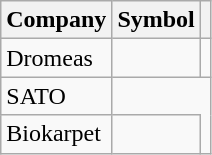<table class="wikitable">
<tr>
<th>Company</th>
<th>Symbol</th>
<th></th>
</tr>
<tr>
<td>Dromeas</td>
<td></td>
<td></td>
</tr>
<tr>
<td>SATO</td>
</tr>
<tr>
<td>Biokarpet</td>
<td></td>
</tr>
</table>
